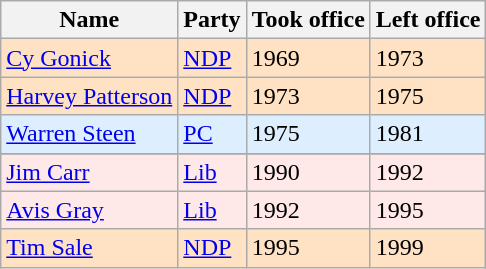<table class="wikitable">
<tr>
<th>Name</th>
<th>Party</th>
<th>Took office</th>
<th>Left office</th>
</tr>
<tr bgcolor=#FFE1C4>
<td><a href='#'>Cy Gonick</a></td>
<td><a href='#'>NDP</a></td>
<td>1969</td>
<td>1973</td>
</tr>
<tr bgcolor=#FFE1C4>
<td><a href='#'>Harvey Patterson</a></td>
<td><a href='#'>NDP</a></td>
<td>1973</td>
<td>1975</td>
</tr>
<tr bgcolor=#DDEEFF>
<td><a href='#'>Warren Steen</a></td>
<td><a href='#'>PC</a></td>
<td>1975</td>
<td>1981</td>
</tr>
<tr>
</tr>
<tr bgcolor=#FFE8E8>
<td><a href='#'>Jim Carr</a></td>
<td><a href='#'>Lib</a></td>
<td>1990</td>
<td>1992</td>
</tr>
<tr bgcolor=#FFE8E8>
<td><a href='#'>Avis Gray</a></td>
<td><a href='#'>Lib</a></td>
<td>1992</td>
<td>1995</td>
</tr>
<tr bgcolor=#FFE1C4>
<td><a href='#'>Tim Sale</a></td>
<td><a href='#'>NDP</a></td>
<td>1995</td>
<td>1999</td>
</tr>
</table>
